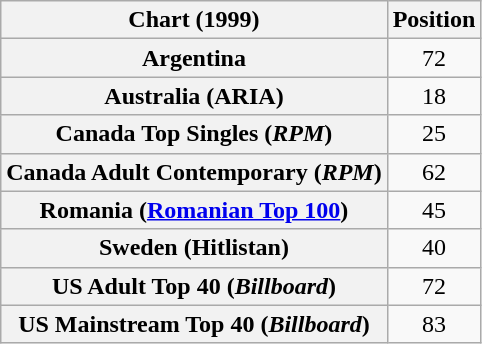<table class="wikitable sortable plainrowheaders" style="text-align:center">
<tr>
<th>Chart (1999)</th>
<th>Position</th>
</tr>
<tr>
<th scope="row">Argentina</th>
<td>72</td>
</tr>
<tr>
<th scope="row">Australia (ARIA)</th>
<td>18</td>
</tr>
<tr>
<th scope="row">Canada Top Singles (<em>RPM</em>)</th>
<td>25</td>
</tr>
<tr>
<th scope="row">Canada Adult Contemporary (<em>RPM</em>)</th>
<td>62</td>
</tr>
<tr>
<th scope="row">Romania (<a href='#'>Romanian Top 100</a>)</th>
<td>45</td>
</tr>
<tr>
<th scope="row">Sweden (Hitlistan)</th>
<td>40</td>
</tr>
<tr>
<th scope="row">US Adult Top 40 (<em>Billboard</em>)</th>
<td>72</td>
</tr>
<tr>
<th scope="row">US Mainstream Top 40 (<em>Billboard</em>)</th>
<td>83</td>
</tr>
</table>
